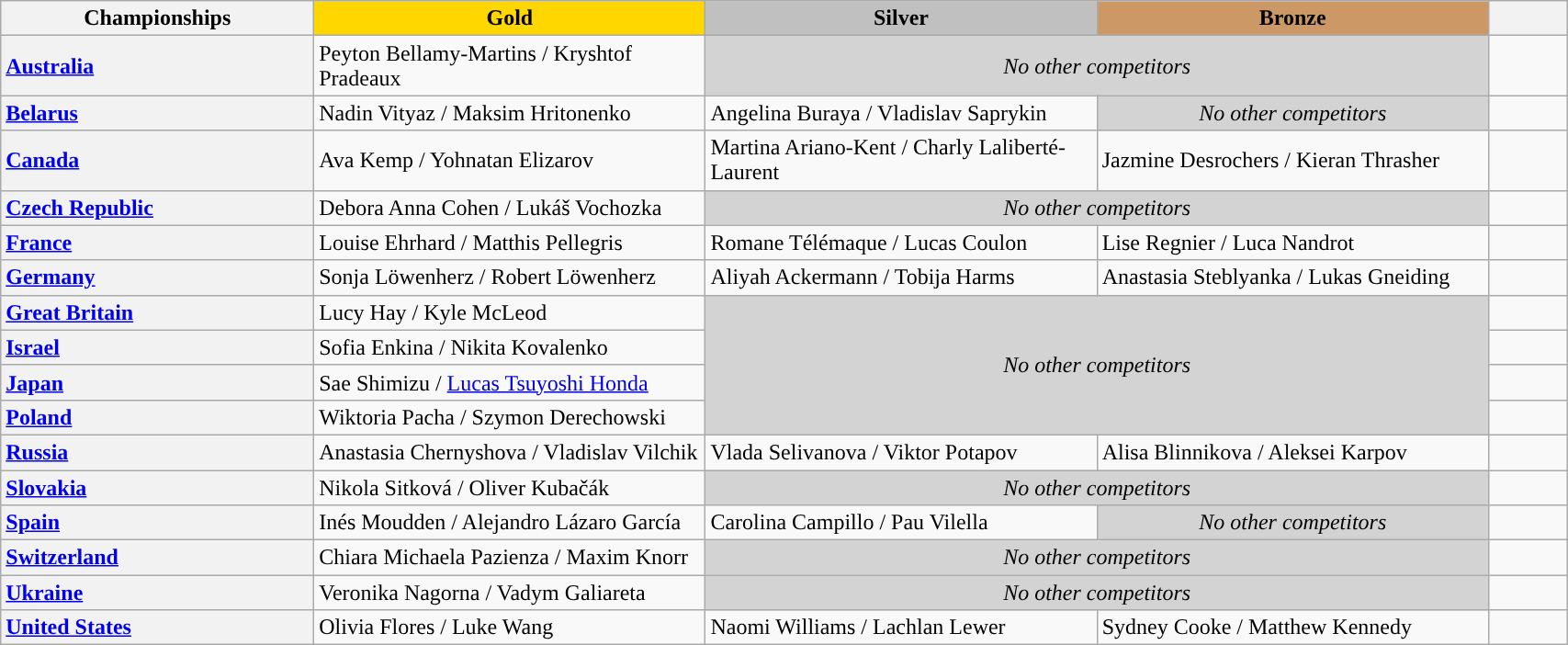<table class="wikitable unsortable" style="text-align:left; width:90%;">
<tr>
<th scope="col" style="text-align:center; width:20%;">Championships</th>
<td scope="col" style="text-align:center; width:25%; background:gold"><strong>Gold</strong></td>
<td scope="col" style="text-align:center; width:25%; background:silver"><strong>Silver</strong></td>
<td scope="col" style="text-align:center; width:25%; background:#c96"><strong>Bronze</strong></td>
<th scope="col" style="text-align:center; width:5%;"></th>
</tr>
<tr>
<th scope="row" style="text-align:left"> <a href='#'>Australia</a></th>
<td>Peyton Bellamy-Martins / Kryshtof Pradeaux</td>
<td colspan=2 align="center" bgcolor="lightgray"><em>No other competitors</em></td>
<td></td>
</tr>
<tr>
<th scope="row" style="text-align:left"> <a href='#'>Belarus</a></th>
<td>Nadin Vityaz / Maksim Hritonenko</td>
<td>Angelina Buraya / Vladislav Saprykin</td>
<td align="center" bgcolor="lightgray"><em>No other competitors</em></td>
<td></td>
</tr>
<tr>
<th scope="row" style="text-align:left"> <a href='#'>Canada</a></th>
<td>Ava Kemp / Yohnatan Elizarov</td>
<td>Martina Ariano-Kent / Charly Laliberté-Laurent</td>
<td>Jazmine Desrochers / Kieran Thrasher</td>
<td></td>
</tr>
<tr>
<th scope="row" style="text-align:left"> <a href='#'>Czech Republic</a></th>
<td>Debora Anna Cohen / Lukáš Vochozka</td>
<td colspan="2" align="center" bgcolor="lightgray"><em>No other competitors</em></td>
<td></td>
</tr>
<tr>
<th scope="row" style="text-align:left"> <a href='#'>France</a></th>
<td>Louise Ehrhard / Matthis Pellegris</td>
<td>Romane Télémaque / Lucas Coulon</td>
<td>Lise Regnier / Luca Nandrot</td>
<td></td>
</tr>
<tr>
<th scope="row" style="text-align:left"> <a href='#'>Germany</a></th>
<td>Sonja Löwenherz / Robert Löwenherz</td>
<td>Aliyah Ackermann / Tobija Harms</td>
<td>Anastasia Steblyanka / Lukas Gneiding</td>
<td></td>
</tr>
<tr>
<th scope="row" style="text-align:left"> <a href='#'>Great Britain</a></th>
<td>Lucy Hay / Kyle McLeod</td>
<td colspan="2" rowspan="4" align="center" bgcolor="lightgray"><em>No other competitors</em></td>
<td></td>
</tr>
<tr>
<th scope="row" style="text-align:left"> <a href='#'>Israel</a></th>
<td>Sofia Enkina / Nikita Kovalenko</td>
<td></td>
</tr>
<tr>
<th scope="row" style="text-align:left"> <a href='#'>Japan</a></th>
<td>Sae Shimizu / <a href='#'>Lucas Tsuyoshi Honda</a></td>
<td></td>
</tr>
<tr>
<th scope="row" style="text-align:left"> <a href='#'>Poland</a></th>
<td>Wiktoria Pacha / Szymon Derechowski</td>
<td></td>
</tr>
<tr>
<th scope="row" style="text-align:left"> <a href='#'>Russia</a></th>
<td>Anastasia Chernyshova / Vladislav Vilchik</td>
<td>Vlada Selivanova / Viktor Potapov</td>
<td>Alisa Blinnikova / Aleksei Karpov</td>
<td></td>
</tr>
<tr>
<th scope="row" style="text-align:left"> <a href='#'>Slovakia</a></th>
<td>Nikola Sitková / Oliver Kubačák</td>
<td colspan="2" align="center" bgcolor="lightgray"><em>No other competitors</em></td>
<td></td>
</tr>
<tr>
<th scope="row" style="text-align:left"> <a href='#'>Spain</a></th>
<td>Inés Moudden / Alejandro Lázaro García</td>
<td>Carolina Campillo / Pau Vilella</td>
<td align="center" bgcolor="lightgray"><em>No other competitors</em></td>
<td></td>
</tr>
<tr>
<th scope="row" style="text-align:left"> <a href='#'>Switzerland</a></th>
<td>Chiara Michaela Pazienza / Maxim Knorr</td>
<td colspan="2" align="center" bgcolor="lightgray"><em>No other competitors</em></td>
<td></td>
</tr>
<tr>
<th scope="row" style="text-align:left"> <a href='#'>Ukraine</a></th>
<td>Veronika Nagorna / Vadym Galiareta</td>
<td colspan="2" align="center" bgcolor="lightgray"><em>No other competitors</em></td>
<td></td>
</tr>
<tr>
<th scope="row" style="text-align:left"> <a href='#'>United States</a></th>
<td>Olivia Flores / Luke Wang</td>
<td>Naomi Williams / Lachlan Lewer</td>
<td>Sydney Cooke / Matthew Kennedy</td>
<td></td>
</tr>
</table>
